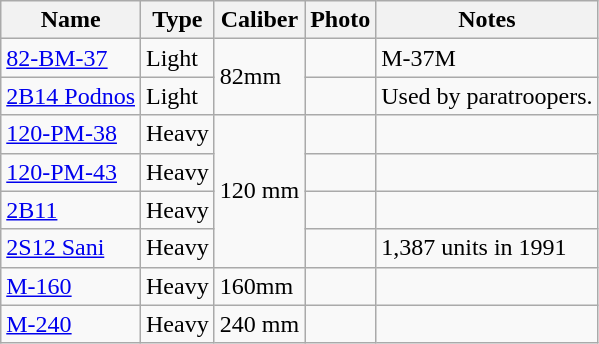<table class="wikitable">
<tr>
<th>Name</th>
<th>Type</th>
<th>Caliber</th>
<th>Photo</th>
<th>Notes</th>
</tr>
<tr>
<td><a href='#'>82-BM-37</a></td>
<td>Light</td>
<td rowspan="2">82mm</td>
<td></td>
<td>M-37M</td>
</tr>
<tr>
<td><a href='#'>2B14 Podnos</a></td>
<td>Light</td>
<td></td>
<td>Used by paratroopers.</td>
</tr>
<tr>
<td><a href='#'>120-PM-38</a></td>
<td>Heavy</td>
<td rowspan="4">120 mm</td>
<td></td>
<td></td>
</tr>
<tr>
<td><a href='#'>120-PM-43</a></td>
<td>Heavy</td>
<td></td>
<td></td>
</tr>
<tr>
<td><a href='#'>2B11</a></td>
<td>Heavy</td>
<td></td>
<td></td>
</tr>
<tr>
<td><a href='#'>2S12 Sani</a></td>
<td>Heavy</td>
<td></td>
<td>1,387 units in 1991</td>
</tr>
<tr>
<td><a href='#'>M-160</a></td>
<td>Heavy</td>
<td>160mm</td>
<td></td>
<td></td>
</tr>
<tr>
<td><a href='#'>M-240</a></td>
<td>Heavy</td>
<td>240 mm</td>
<td></td>
<td></td>
</tr>
</table>
